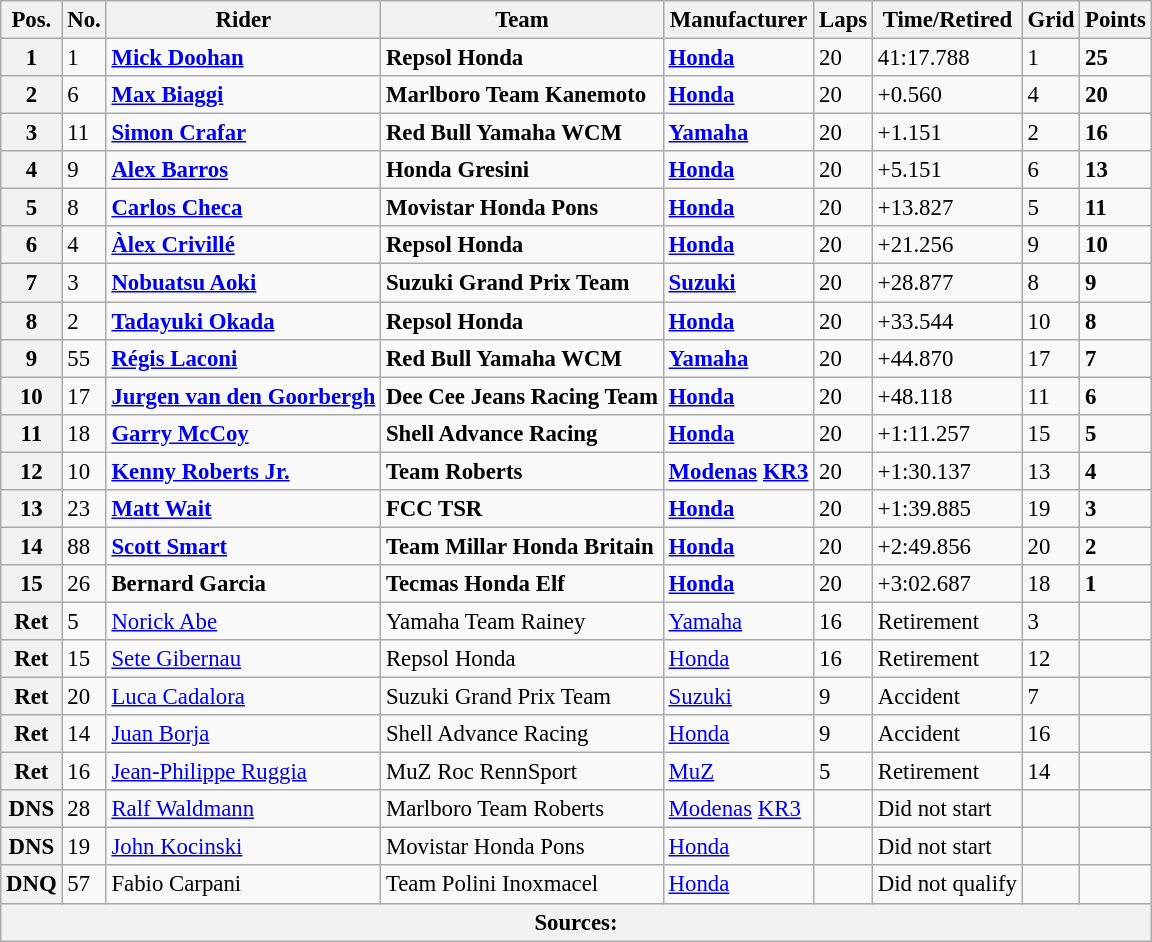<table class="wikitable" style="font-size: 95%;">
<tr>
<th>Pos.</th>
<th>No.</th>
<th>Rider</th>
<th>Team</th>
<th>Manufacturer</th>
<th>Laps</th>
<th>Time/Retired</th>
<th>Grid</th>
<th>Points</th>
</tr>
<tr>
<th>1</th>
<td>1</td>
<td> <strong><a href='#'>Mick Doohan</a></strong></td>
<td><strong>Repsol Honda</strong></td>
<td><strong><a href='#'>Honda</a></strong></td>
<td>20</td>
<td>41:17.788</td>
<td>1</td>
<td><strong>25</strong></td>
</tr>
<tr>
<th>2</th>
<td>6</td>
<td> <strong><a href='#'>Max Biaggi</a></strong></td>
<td><strong>Marlboro Team Kanemoto</strong></td>
<td><strong><a href='#'>Honda</a></strong></td>
<td>20</td>
<td>+0.560</td>
<td>4</td>
<td><strong>20</strong></td>
</tr>
<tr>
<th>3</th>
<td>11</td>
<td> <strong><a href='#'>Simon Crafar</a></strong></td>
<td><strong>Red Bull Yamaha WCM</strong></td>
<td><strong><a href='#'>Yamaha</a></strong></td>
<td>20</td>
<td>+1.151</td>
<td>2</td>
<td><strong>16</strong></td>
</tr>
<tr>
<th>4</th>
<td>9</td>
<td> <strong><a href='#'>Alex Barros</a></strong></td>
<td><strong>Honda Gresini</strong></td>
<td><strong><a href='#'>Honda</a></strong></td>
<td>20</td>
<td>+5.151</td>
<td>6</td>
<td><strong>13</strong></td>
</tr>
<tr>
<th>5</th>
<td>8</td>
<td> <strong><a href='#'>Carlos Checa</a></strong></td>
<td><strong>Movistar Honda Pons</strong></td>
<td><strong><a href='#'>Honda</a></strong></td>
<td>20</td>
<td>+13.827</td>
<td>5</td>
<td><strong>11</strong></td>
</tr>
<tr>
<th>6</th>
<td>4</td>
<td> <strong><a href='#'>Àlex Crivillé</a></strong></td>
<td><strong>Repsol Honda</strong></td>
<td><strong><a href='#'>Honda</a></strong></td>
<td>20</td>
<td>+21.256</td>
<td>9</td>
<td><strong>10</strong></td>
</tr>
<tr>
<th>7</th>
<td>3</td>
<td> <strong><a href='#'>Nobuatsu Aoki</a></strong></td>
<td><strong>Suzuki Grand Prix Team</strong></td>
<td><strong><a href='#'>Suzuki</a></strong></td>
<td>20</td>
<td>+28.877</td>
<td>8</td>
<td><strong>9</strong></td>
</tr>
<tr>
<th>8</th>
<td>2</td>
<td> <strong><a href='#'>Tadayuki Okada</a></strong></td>
<td><strong>Repsol Honda</strong></td>
<td><strong><a href='#'>Honda</a></strong></td>
<td>20</td>
<td>+33.544</td>
<td>10</td>
<td><strong>8</strong></td>
</tr>
<tr>
<th>9</th>
<td>55</td>
<td> <strong><a href='#'>Régis Laconi</a></strong></td>
<td><strong>Red Bull Yamaha WCM</strong></td>
<td><strong><a href='#'>Yamaha</a></strong></td>
<td>20</td>
<td>+44.870</td>
<td>17</td>
<td><strong>7</strong></td>
</tr>
<tr>
<th>10</th>
<td>17</td>
<td> <strong><a href='#'>Jurgen van den Goorbergh</a></strong></td>
<td><strong>Dee Cee Jeans Racing Team</strong></td>
<td><strong><a href='#'>Honda</a></strong></td>
<td>20</td>
<td>+48.118</td>
<td>11</td>
<td><strong>6</strong></td>
</tr>
<tr>
<th>11</th>
<td>18</td>
<td> <strong><a href='#'>Garry McCoy</a></strong></td>
<td><strong>Shell Advance Racing</strong></td>
<td><strong><a href='#'>Honda</a></strong></td>
<td>20</td>
<td>+1:11.257</td>
<td>15</td>
<td><strong>5</strong></td>
</tr>
<tr>
<th>12</th>
<td>10</td>
<td> <strong><a href='#'>Kenny Roberts Jr.</a></strong></td>
<td><strong>Team Roberts</strong></td>
<td><strong><a href='#'>Modenas</a> <a href='#'>KR3</a></strong></td>
<td>20</td>
<td>+1:30.137</td>
<td>13</td>
<td><strong>4</strong></td>
</tr>
<tr>
<th>13</th>
<td>23</td>
<td> <strong><a href='#'>Matt Wait</a></strong></td>
<td><strong>FCC TSR</strong></td>
<td><strong><a href='#'>Honda</a></strong></td>
<td>20</td>
<td>+1:39.885</td>
<td>19</td>
<td><strong>3</strong></td>
</tr>
<tr>
<th>14</th>
<td>88</td>
<td> <strong><a href='#'>Scott Smart</a></strong></td>
<td><strong>Team Millar Honda Britain</strong></td>
<td><strong><a href='#'>Honda</a></strong></td>
<td>20</td>
<td>+2:49.856</td>
<td>20</td>
<td><strong>2</strong></td>
</tr>
<tr>
<th>15</th>
<td>26</td>
<td> <strong>Bernard Garcia</strong></td>
<td><strong>Tecmas Honda Elf</strong></td>
<td><strong><a href='#'>Honda</a></strong></td>
<td>20</td>
<td>+3:02.687</td>
<td>18</td>
<td><strong>1</strong></td>
</tr>
<tr>
<th>Ret</th>
<td>5</td>
<td> <a href='#'>Norick Abe</a></td>
<td>Yamaha Team Rainey</td>
<td><a href='#'>Yamaha</a></td>
<td>16</td>
<td>Retirement</td>
<td>3</td>
<td></td>
</tr>
<tr>
<th>Ret</th>
<td>15</td>
<td> <a href='#'>Sete Gibernau</a></td>
<td>Repsol Honda</td>
<td><a href='#'>Honda</a></td>
<td>16</td>
<td>Retirement</td>
<td>12</td>
<td></td>
</tr>
<tr>
<th>Ret</th>
<td>20</td>
<td> <a href='#'>Luca Cadalora</a></td>
<td>Suzuki Grand Prix Team</td>
<td><a href='#'>Suzuki</a></td>
<td>9</td>
<td>Accident</td>
<td>7</td>
<td></td>
</tr>
<tr>
<th>Ret</th>
<td>14</td>
<td> <a href='#'>Juan Borja</a></td>
<td>Shell Advance Racing</td>
<td><a href='#'>Honda</a></td>
<td>9</td>
<td>Accident</td>
<td>16</td>
<td></td>
</tr>
<tr>
<th>Ret</th>
<td>16</td>
<td> <a href='#'>Jean-Philippe Ruggia</a></td>
<td>MuZ Roc RennSport</td>
<td><a href='#'>MuZ</a></td>
<td>5</td>
<td>Retirement</td>
<td>14</td>
<td></td>
</tr>
<tr>
<th>DNS</th>
<td>28</td>
<td> <a href='#'>Ralf Waldmann</a></td>
<td>Marlboro Team Roberts</td>
<td><a href='#'>Modenas</a> <a href='#'>KR3</a></td>
<td></td>
<td>Did not start</td>
<td></td>
<td></td>
</tr>
<tr>
<th>DNS</th>
<td>19</td>
<td> <a href='#'>John Kocinski</a></td>
<td>Movistar Honda Pons</td>
<td><a href='#'>Honda</a></td>
<td></td>
<td>Did not start</td>
<td></td>
<td></td>
</tr>
<tr>
<th>DNQ</th>
<td>57</td>
<td> Fabio Carpani</td>
<td>Team Polini Inoxmacel</td>
<td><a href='#'>Honda</a></td>
<td></td>
<td>Did not qualify</td>
<td></td>
<td></td>
</tr>
<tr>
<th colspan=9>Sources: </th>
</tr>
</table>
